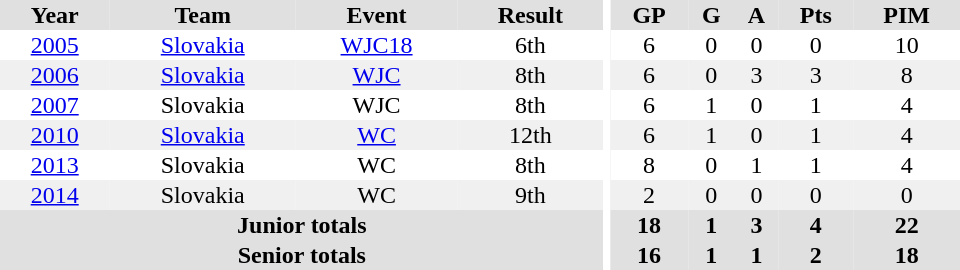<table border="0" cellpadding="1" cellspacing="0" ID="Table3" style="text-align:center; width:40em">
<tr ALIGN="center" bgcolor="#e0e0e0">
<th>Year</th>
<th>Team</th>
<th>Event</th>
<th>Result</th>
<th rowspan="99" bgcolor="#ffffff"></th>
<th>GP</th>
<th>G</th>
<th>A</th>
<th>Pts</th>
<th>PIM</th>
</tr>
<tr>
<td><a href='#'>2005</a></td>
<td><a href='#'>Slovakia</a></td>
<td><a href='#'>WJC18</a></td>
<td>6th</td>
<td>6</td>
<td>0</td>
<td>0</td>
<td>0</td>
<td>10</td>
</tr>
<tr bgcolor="#f0f0f0">
<td><a href='#'>2006</a></td>
<td><a href='#'>Slovakia</a></td>
<td><a href='#'>WJC</a></td>
<td>8th</td>
<td>6</td>
<td>0</td>
<td>3</td>
<td>3</td>
<td>8</td>
</tr>
<tr>
<td><a href='#'>2007</a></td>
<td>Slovakia</td>
<td>WJC</td>
<td>8th</td>
<td>6</td>
<td>1</td>
<td>0</td>
<td>1</td>
<td>4</td>
</tr>
<tr bgcolor="#f0f0f0">
<td><a href='#'>2010</a></td>
<td><a href='#'>Slovakia</a></td>
<td><a href='#'>WC</a></td>
<td>12th</td>
<td>6</td>
<td>1</td>
<td>0</td>
<td>1</td>
<td>4</td>
</tr>
<tr>
<td><a href='#'>2013</a></td>
<td>Slovakia</td>
<td>WC</td>
<td>8th</td>
<td>8</td>
<td>0</td>
<td>1</td>
<td>1</td>
<td>4</td>
</tr>
<tr bgcolor="#f0f0f0">
<td><a href='#'>2014</a></td>
<td>Slovakia</td>
<td>WC</td>
<td>9th</td>
<td>2</td>
<td>0</td>
<td>0</td>
<td>0</td>
<td>0</td>
</tr>
<tr bgcolor="#e0e0e0">
<th colspan="4">Junior totals</th>
<th>18</th>
<th>1</th>
<th>3</th>
<th>4</th>
<th>22</th>
</tr>
<tr bgcolor="#e0e0e0">
<th colspan="4">Senior totals</th>
<th>16</th>
<th>1</th>
<th>1</th>
<th>2</th>
<th>18</th>
</tr>
</table>
